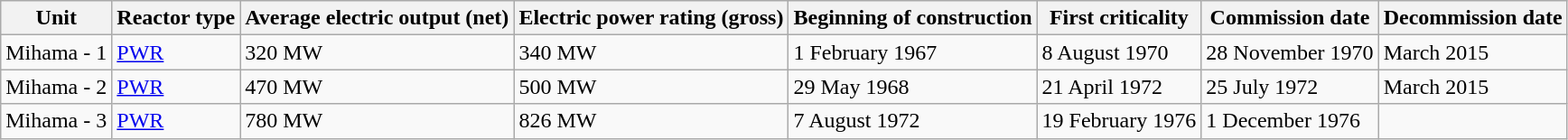<table class="wikitable">
<tr>
<th>Unit</th>
<th>Reactor type</th>
<th>Average electric output (net)</th>
<th>Electric power rating (gross)</th>
<th>Beginning of construction</th>
<th>First criticality</th>
<th>Commission date</th>
<th>Decommission date</th>
</tr>
<tr>
<td>Mihama - 1</td>
<td><a href='#'>PWR</a></td>
<td>320 MW</td>
<td>340 MW</td>
<td>1 February 1967</td>
<td>8 August 1970</td>
<td>28 November 1970</td>
<td>March 2015</td>
</tr>
<tr>
<td>Mihama - 2</td>
<td><a href='#'>PWR</a></td>
<td>470 MW</td>
<td>500 MW</td>
<td>29 May 1968</td>
<td>21 April 1972</td>
<td>25 July 1972</td>
<td>March 2015</td>
</tr>
<tr>
<td>Mihama - 3</td>
<td><a href='#'>PWR</a></td>
<td>780 MW</td>
<td>826 MW</td>
<td>7 August 1972</td>
<td>19 February 1976</td>
<td>1 December 1976</td>
<td></td>
</tr>
</table>
